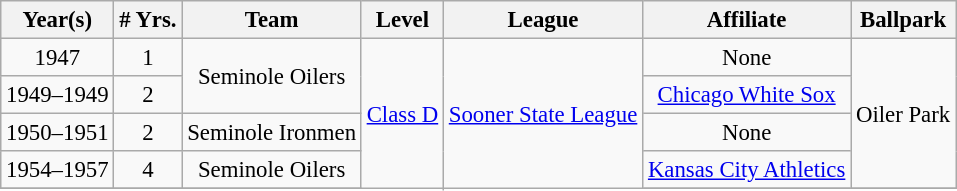<table class="wikitable" style="text-align:center; font-size: 95%;">
<tr>
<th>Year(s)</th>
<th># Yrs.</th>
<th>Team</th>
<th>Level</th>
<th>League</th>
<th>Affiliate</th>
<th>Ballpark</th>
</tr>
<tr>
<td>1947</td>
<td>1</td>
<td rowspan=2>Seminole Oilers</td>
<td rowspan=6><a href='#'>Class D</a></td>
<td rowspan=6><a href='#'>Sooner State League</a></td>
<td>None</td>
<td rowspan=4>Oiler Park</td>
</tr>
<tr>
<td>1949–1949</td>
<td>2</td>
<td><a href='#'>Chicago White Sox</a></td>
</tr>
<tr>
<td>1950–1951</td>
<td>2</td>
<td>Seminole Ironmen</td>
<td>None</td>
</tr>
<tr>
<td>1954–1957</td>
<td>4</td>
<td>Seminole Oilers</td>
<td><a href='#'>Kansas City Athletics</a></td>
</tr>
<tr>
</tr>
</table>
